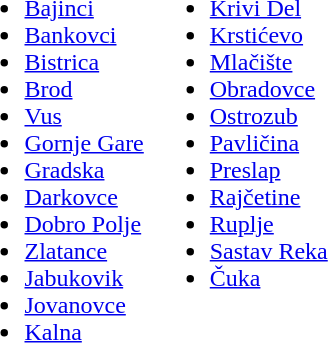<table>
<tr valign=top>
<td><br><ul><li><a href='#'>Bajinci</a></li><li><a href='#'>Bankovci</a></li><li><a href='#'>Bistrica</a></li><li><a href='#'>Brod</a></li><li><a href='#'>Vus</a></li><li><a href='#'>Gornje Gare</a></li><li><a href='#'>Gradska</a></li><li><a href='#'>Darkovce</a></li><li><a href='#'>Dobro Polje</a></li><li><a href='#'>Zlatance</a></li><li><a href='#'>Jabukovik</a></li><li><a href='#'>Jovanovce</a></li><li><a href='#'>Kalna</a></li></ul></td>
<td><br><ul><li><a href='#'>Krivi Del</a></li><li><a href='#'>Krstićevo</a></li><li><a href='#'>Mlačište</a></li><li><a href='#'>Obradovce</a></li><li><a href='#'>Ostrozub</a></li><li><a href='#'>Pavličina</a></li><li><a href='#'>Preslap</a></li><li><a href='#'>Rajčetine</a></li><li><a href='#'>Ruplje</a></li><li><a href='#'>Sastav Reka</a></li><li><a href='#'>Čuka</a></li></ul></td>
</tr>
</table>
